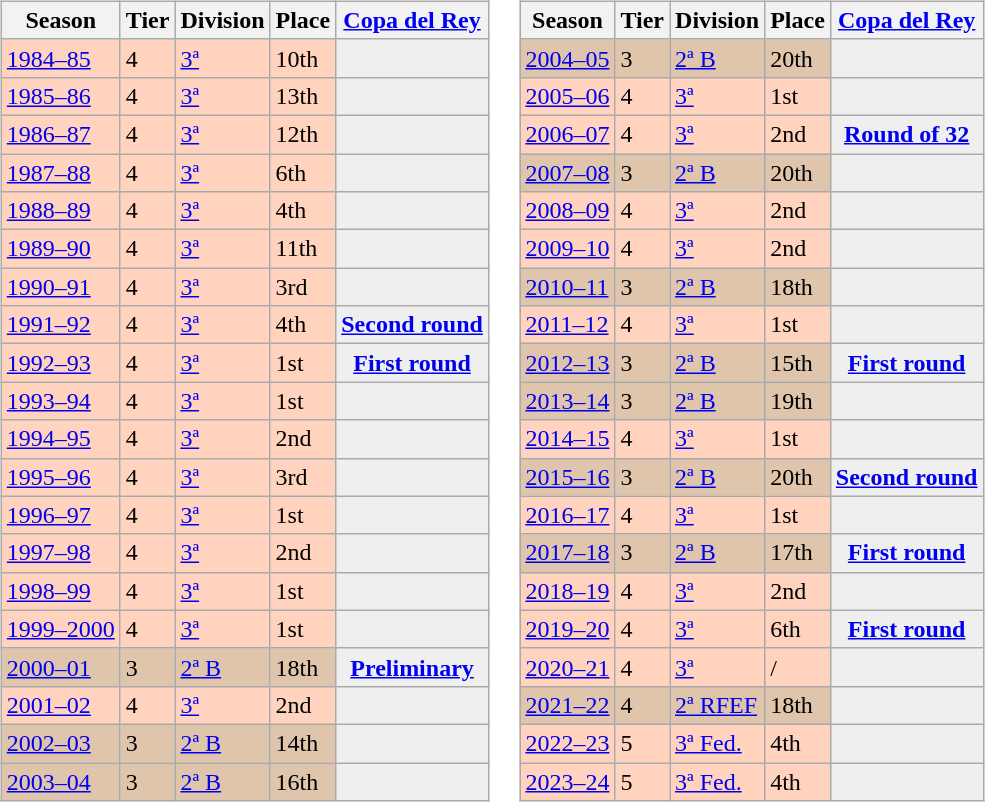<table>
<tr>
<td valign="top" width=0%><br><table class="wikitable">
<tr style="background:#f0f6fa;">
<th>Season</th>
<th>Tier</th>
<th>Division</th>
<th>Place</th>
<th><a href='#'>Copa del Rey</a></th>
</tr>
<tr>
<td style="background:#FFD3BD;"><a href='#'>1984–85</a></td>
<td style="background:#FFD3BD;">4</td>
<td style="background:#FFD3BD;"><a href='#'>3ª</a></td>
<td style="background:#FFD3BD;">10th</td>
<th style="background:#efefef;"></th>
</tr>
<tr>
<td style="background:#FFD3BD;"><a href='#'>1985–86</a></td>
<td style="background:#FFD3BD;">4</td>
<td style="background:#FFD3BD;"><a href='#'>3ª</a></td>
<td style="background:#FFD3BD;">13th</td>
<th style="background:#efefef;"></th>
</tr>
<tr>
<td style="background:#FFD3BD;"><a href='#'>1986–87</a></td>
<td style="background:#FFD3BD;">4</td>
<td style="background:#FFD3BD;"><a href='#'>3ª</a></td>
<td style="background:#FFD3BD;">12th</td>
<th style="background:#efefef;"></th>
</tr>
<tr>
<td style="background:#FFD3BD;"><a href='#'>1987–88</a></td>
<td style="background:#FFD3BD;">4</td>
<td style="background:#FFD3BD;"><a href='#'>3ª</a></td>
<td style="background:#FFD3BD;">6th</td>
<th style="background:#efefef;"></th>
</tr>
<tr>
<td style="background:#FFD3BD;"><a href='#'>1988–89</a></td>
<td style="background:#FFD3BD;">4</td>
<td style="background:#FFD3BD;"><a href='#'>3ª</a></td>
<td style="background:#FFD3BD;">4th</td>
<th style="background:#efefef;"></th>
</tr>
<tr>
<td style="background:#FFD3BD;"><a href='#'>1989–90</a></td>
<td style="background:#FFD3BD;">4</td>
<td style="background:#FFD3BD;"><a href='#'>3ª</a></td>
<td style="background:#FFD3BD;">11th</td>
<th style="background:#efefef;"></th>
</tr>
<tr>
<td style="background:#FFD3BD;"><a href='#'>1990–91</a></td>
<td style="background:#FFD3BD;">4</td>
<td style="background:#FFD3BD;"><a href='#'>3ª</a></td>
<td style="background:#FFD3BD;">3rd</td>
<th style="background:#efefef;"></th>
</tr>
<tr>
<td style="background:#FFD3BD;"><a href='#'>1991–92</a></td>
<td style="background:#FFD3BD;">4</td>
<td style="background:#FFD3BD;"><a href='#'>3ª</a></td>
<td style="background:#FFD3BD;">4th</td>
<th style="background:#efefef;"><a href='#'>Second round</a></th>
</tr>
<tr>
<td style="background:#FFD3BD;"><a href='#'>1992–93</a></td>
<td style="background:#FFD3BD;">4</td>
<td style="background:#FFD3BD;"><a href='#'>3ª</a></td>
<td style="background:#FFD3BD;">1st</td>
<th style="background:#efefef;"><a href='#'>First round</a></th>
</tr>
<tr>
<td style="background:#FFD3BD;"><a href='#'>1993–94</a></td>
<td style="background:#FFD3BD;">4</td>
<td style="background:#FFD3BD;"><a href='#'>3ª</a></td>
<td style="background:#FFD3BD;">1st</td>
<th style="background:#efefef;"></th>
</tr>
<tr>
<td style="background:#FFD3BD;"><a href='#'>1994–95</a></td>
<td style="background:#FFD3BD;">4</td>
<td style="background:#FFD3BD;"><a href='#'>3ª</a></td>
<td style="background:#FFD3BD;">2nd</td>
<th style="background:#efefef;"></th>
</tr>
<tr>
<td style="background:#FFD3BD;"><a href='#'>1995–96</a></td>
<td style="background:#FFD3BD;">4</td>
<td style="background:#FFD3BD;"><a href='#'>3ª</a></td>
<td style="background:#FFD3BD;">3rd</td>
<th style="background:#efefef;"></th>
</tr>
<tr>
<td style="background:#FFD3BD;"><a href='#'>1996–97</a></td>
<td style="background:#FFD3BD;">4</td>
<td style="background:#FFD3BD;"><a href='#'>3ª</a></td>
<td style="background:#FFD3BD;">1st</td>
<th style="background:#efefef;"></th>
</tr>
<tr>
<td style="background:#FFD3BD;"><a href='#'>1997–98</a></td>
<td style="background:#FFD3BD;">4</td>
<td style="background:#FFD3BD;"><a href='#'>3ª</a></td>
<td style="background:#FFD3BD;">2nd</td>
<th style="background:#efefef;"></th>
</tr>
<tr>
<td style="background:#FFD3BD;"><a href='#'>1998–99</a></td>
<td style="background:#FFD3BD;">4</td>
<td style="background:#FFD3BD;"><a href='#'>3ª</a></td>
<td style="background:#FFD3BD;">1st</td>
<th style="background:#efefef;"></th>
</tr>
<tr>
<td style="background:#FFD3BD;"><a href='#'>1999–2000</a></td>
<td style="background:#FFD3BD;">4</td>
<td style="background:#FFD3BD;"><a href='#'>3ª</a></td>
<td style="background:#FFD3BD;">1st</td>
<th style="background:#efefef;"></th>
</tr>
<tr>
<td style="background:#DEC5AB;"><a href='#'>2000–01</a></td>
<td style="background:#DEC5AB;">3</td>
<td style="background:#DEC5AB;"><a href='#'>2ª B</a></td>
<td style="background:#DEC5AB;">18th</td>
<th style="background:#efefef;"><a href='#'>Preliminary</a></th>
</tr>
<tr>
<td style="background:#FFD3BD;"><a href='#'>2001–02</a></td>
<td style="background:#FFD3BD;">4</td>
<td style="background:#FFD3BD;"><a href='#'>3ª</a></td>
<td style="background:#FFD3BD;">2nd</td>
<th style="background:#efefef;"></th>
</tr>
<tr>
<td style="background:#DEC5AB;"><a href='#'>2002–03</a></td>
<td style="background:#DEC5AB;">3</td>
<td style="background:#DEC5AB;"><a href='#'>2ª B</a></td>
<td style="background:#DEC5AB;">14th</td>
<th style="background:#efefef;"></th>
</tr>
<tr>
<td style="background:#DEC5AB;"><a href='#'>2003–04</a></td>
<td style="background:#DEC5AB;">3</td>
<td style="background:#DEC5AB;"><a href='#'>2ª B</a></td>
<td style="background:#DEC5AB;">16th</td>
<th style="background:#efefef;"></th>
</tr>
</table>
</td>
<td valign="top" width=0%><br><table class="wikitable">
<tr style="background:#f0f6fa;">
<th>Season</th>
<th>Tier</th>
<th>Division</th>
<th>Place</th>
<th><a href='#'>Copa del Rey</a></th>
</tr>
<tr>
<td style="background:#DEC5AB;"><a href='#'>2004–05</a></td>
<td style="background:#DEC5AB;">3</td>
<td style="background:#DEC5AB;"><a href='#'>2ª B</a></td>
<td style="background:#DEC5AB;">20th</td>
<th style="background:#efefef;"></th>
</tr>
<tr>
<td style="background:#FFD3BD;"><a href='#'>2005–06</a></td>
<td style="background:#FFD3BD;">4</td>
<td style="background:#FFD3BD;"><a href='#'>3ª</a></td>
<td style="background:#FFD3BD;">1st</td>
<th style="background:#efefef;"></th>
</tr>
<tr>
<td style="background:#FFD3BD;"><a href='#'>2006–07</a></td>
<td style="background:#FFD3BD;">4</td>
<td style="background:#FFD3BD;"><a href='#'>3ª</a></td>
<td style="background:#FFD3BD;">2nd</td>
<th style="background:#efefef;"><a href='#'>Round of 32</a></th>
</tr>
<tr>
<td style="background:#DEC5AB;"><a href='#'>2007–08</a></td>
<td style="background:#DEC5AB;">3</td>
<td style="background:#DEC5AB;"><a href='#'>2ª B</a></td>
<td style="background:#DEC5AB;">20th</td>
<th style="background:#efefef;"></th>
</tr>
<tr>
<td style="background:#FFD3BD;"><a href='#'>2008–09</a></td>
<td style="background:#FFD3BD;">4</td>
<td style="background:#FFD3BD;"><a href='#'>3ª</a></td>
<td style="background:#FFD3BD;">2nd</td>
<th style="background:#efefef;"></th>
</tr>
<tr>
<td style="background:#FFD3BD;"><a href='#'>2009–10</a></td>
<td style="background:#FFD3BD;">4</td>
<td style="background:#FFD3BD;"><a href='#'>3ª</a></td>
<td style="background:#FFD3BD;">2nd</td>
<th style="background:#efefef;"></th>
</tr>
<tr>
<td style="background:#DEC5AB;"><a href='#'>2010–11</a></td>
<td style="background:#DEC5AB;">3</td>
<td style="background:#DEC5AB;"><a href='#'>2ª B</a></td>
<td style="background:#DEC5AB;">18th</td>
<th style="background:#efefef;"></th>
</tr>
<tr>
<td style="background:#FFD3BD;"><a href='#'>2011–12</a></td>
<td style="background:#FFD3BD;">4</td>
<td style="background:#FFD3BD;"><a href='#'>3ª</a></td>
<td style="background:#FFD3BD;">1st</td>
<th style="background:#efefef;"></th>
</tr>
<tr>
<td style="background:#DEC5AB;"><a href='#'>2012–13</a></td>
<td style="background:#DEC5AB;">3</td>
<td style="background:#DEC5AB;"><a href='#'>2ª B</a></td>
<td style="background:#DEC5AB;">15th</td>
<th style="background:#efefef;"><a href='#'>First round</a></th>
</tr>
<tr>
<td style="background:#DEC5AB;"><a href='#'>2013–14</a></td>
<td style="background:#DEC5AB;">3</td>
<td style="background:#DEC5AB;"><a href='#'>2ª B</a></td>
<td style="background:#DEC5AB;">19th</td>
<th style="background:#efefef;"></th>
</tr>
<tr>
<td style="background:#FFD3BD;"><a href='#'>2014–15</a></td>
<td style="background:#FFD3BD;">4</td>
<td style="background:#FFD3BD;"><a href='#'>3ª</a></td>
<td style="background:#FFD3BD;">1st</td>
<th style="background:#efefef;"></th>
</tr>
<tr>
<td style="background:#DEC5AB;"><a href='#'>2015–16</a></td>
<td style="background:#DEC5AB;">3</td>
<td style="background:#DEC5AB;"><a href='#'>2ª B</a></td>
<td style="background:#DEC5AB;">20th</td>
<th style="background:#efefef;"><a href='#'>Second round</a></th>
</tr>
<tr>
<td style="background:#FFD3BD;"><a href='#'>2016–17</a></td>
<td style="background:#FFD3BD;">4</td>
<td style="background:#FFD3BD;"><a href='#'>3ª</a></td>
<td style="background:#FFD3BD;">1st</td>
<th style="background:#efefef;"></th>
</tr>
<tr>
<td style="background:#DEC5AB;"><a href='#'>2017–18</a></td>
<td style="background:#DEC5AB;">3</td>
<td style="background:#DEC5AB;"><a href='#'>2ª B</a></td>
<td style="background:#DEC5AB;">17th</td>
<th style="background:#efefef;"><a href='#'>First round</a></th>
</tr>
<tr>
<td style="background:#FFD3BD;"><a href='#'>2018–19</a></td>
<td style="background:#FFD3BD;">4</td>
<td style="background:#FFD3BD;"><a href='#'>3ª</a></td>
<td style="background:#FFD3BD;">2nd</td>
<th style="background:#efefef;"></th>
</tr>
<tr>
<td style="background:#FFD3BD;"><a href='#'>2019–20</a></td>
<td style="background:#FFD3BD;">4</td>
<td style="background:#FFD3BD;"><a href='#'>3ª</a></td>
<td style="background:#FFD3BD;">6th</td>
<th style="background:#efefef;"><a href='#'>First round</a></th>
</tr>
<tr>
<td style="background:#FFD3BD;"><a href='#'>2020–21</a></td>
<td style="background:#FFD3BD;">4</td>
<td style="background:#FFD3BD;"><a href='#'>3ª</a></td>
<td style="background:#FFD3BD;"> / </td>
<th style="background:#efefef;"></th>
</tr>
<tr>
<td style="background:#DEC5AB;"><a href='#'>2021–22</a></td>
<td style="background:#DEC5AB;">4</td>
<td style="background:#DEC5AB;"><a href='#'>2ª RFEF</a></td>
<td style="background:#DEC5AB;">18th</td>
<th style="background:#efefef;"></th>
</tr>
<tr>
<td style="background:#FFD3BD;"><a href='#'>2022–23</a></td>
<td style="background:#FFD3BD;">5</td>
<td style="background:#FFD3BD;"><a href='#'>3ª Fed.</a></td>
<td style="background:#FFD3BD;">4th</td>
<th style="background:#efefef;"></th>
</tr>
<tr>
<td style="background:#FFD3BD;"><a href='#'>2023–24</a></td>
<td style="background:#FFD3BD;">5</td>
<td style="background:#FFD3BD;"><a href='#'>3ª Fed.</a></td>
<td style="background:#FFD3BD;">4th</td>
<th style="background:#efefef;"></th>
</tr>
</table>
</td>
</tr>
</table>
